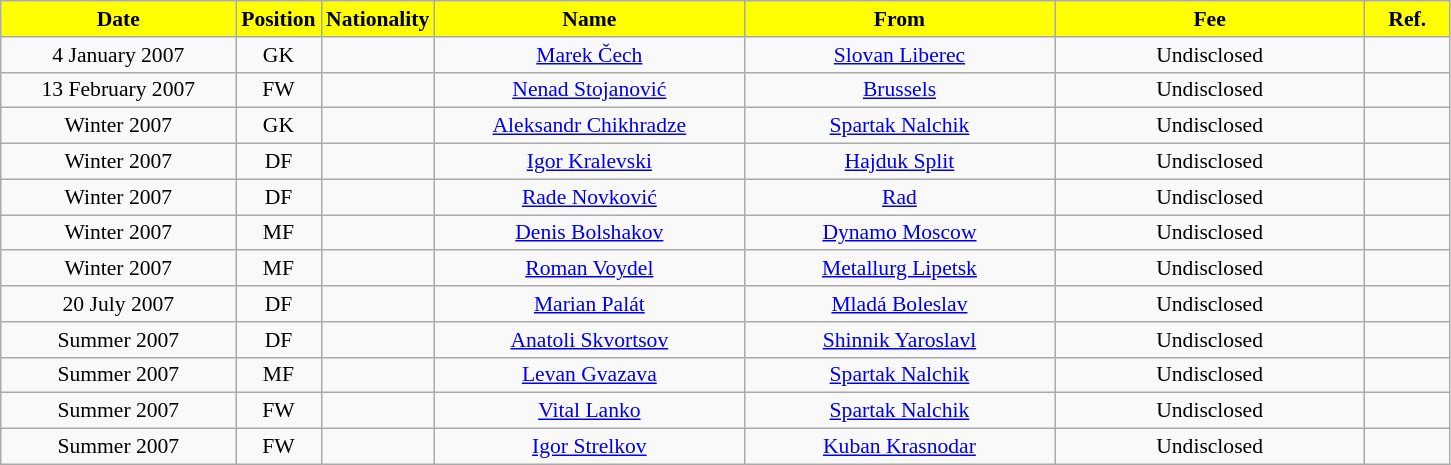<table class="wikitable"  style="text-align:center; font-size:90%; ">
<tr>
<th style="background:#FFFF00; color:black; width:150px;">Date</th>
<th style="background:#FFFF00; color:black; width:50px;">Position</th>
<th style="background:#FFFF00; color:black; width:50px;">Nationality</th>
<th style="background:#FFFF00; color:black; width:200px;">Name</th>
<th style="background:#FFFF00; color:black; width:200px;">From</th>
<th style="background:#FFFF00; color:black; width:200px;">Fee</th>
<th style="background:#FFFF00; color:black; width:50px;">Ref.</th>
</tr>
<tr>
<td>4 January 2007</td>
<td>GK</td>
<td></td>
<td><a href='#'>Marek Čech</a></td>
<td><a href='#'>Slovan Liberec</a></td>
<td>Undisclosed</td>
<td></td>
</tr>
<tr>
<td>13 February 2007</td>
<td>FW</td>
<td></td>
<td><a href='#'>Nenad Stojanović</a></td>
<td><a href='#'>Brussels</a></td>
<td>Undisclosed</td>
<td></td>
</tr>
<tr>
<td>Winter 2007</td>
<td>GK</td>
<td></td>
<td><a href='#'>Aleksandr Chikhradze</a></td>
<td><a href='#'>Spartak Nalchik</a></td>
<td>Undisclosed</td>
<td></td>
</tr>
<tr>
<td>Winter 2007</td>
<td>DF</td>
<td></td>
<td><a href='#'>Igor Kralevski</a></td>
<td><a href='#'>Hajduk Split</a></td>
<td>Undisclosed</td>
<td></td>
</tr>
<tr>
<td>Winter 2007</td>
<td>DF</td>
<td></td>
<td><a href='#'>Rade Novković</a></td>
<td><a href='#'>Rad</a></td>
<td>Undisclosed</td>
<td></td>
</tr>
<tr>
<td>Winter 2007</td>
<td>MF</td>
<td></td>
<td><a href='#'>Denis Bolshakov</a></td>
<td><a href='#'>Dynamo Moscow</a></td>
<td>Undisclosed</td>
<td></td>
</tr>
<tr>
<td>Winter 2007</td>
<td>MF</td>
<td></td>
<td><a href='#'>Roman Voydel</a></td>
<td><a href='#'>Metallurg Lipetsk</a></td>
<td>Undisclosed</td>
<td></td>
</tr>
<tr>
<td>20 July 2007</td>
<td>DF</td>
<td></td>
<td><a href='#'>Marian Palát</a></td>
<td><a href='#'>Mladá Boleslav</a></td>
<td>Undisclosed</td>
<td></td>
</tr>
<tr>
<td>Summer 2007</td>
<td>DF</td>
<td></td>
<td><a href='#'>Anatoli Skvortsov</a></td>
<td><a href='#'>Shinnik Yaroslavl</a></td>
<td>Undisclosed</td>
<td></td>
</tr>
<tr>
<td>Summer 2007</td>
<td>MF</td>
<td></td>
<td><a href='#'>Levan Gvazava</a></td>
<td><a href='#'>Spartak Nalchik</a></td>
<td>Undisclosed</td>
<td></td>
</tr>
<tr>
<td>Summer 2007</td>
<td>FW</td>
<td></td>
<td><a href='#'>Vital Lanko</a></td>
<td><a href='#'>Spartak Nalchik</a></td>
<td>Undisclosed</td>
<td></td>
</tr>
<tr>
<td>Summer 2007</td>
<td>FW</td>
<td></td>
<td><a href='#'>Igor Strelkov</a></td>
<td><a href='#'>Kuban Krasnodar</a></td>
<td>Undisclosed</td>
<td></td>
</tr>
</table>
